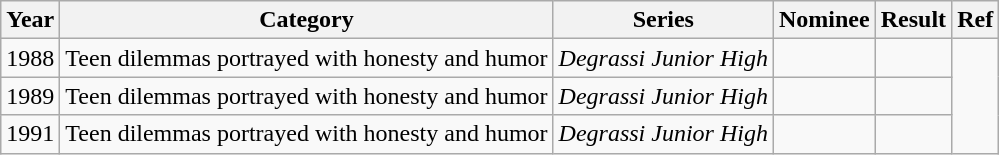<table class="wikitable">
<tr>
<th>Year</th>
<th>Category</th>
<th>Series</th>
<th>Nominee</th>
<th>Result</th>
<th>Ref</th>
</tr>
<tr>
<td>1988</td>
<td>Teen dilemmas portrayed with honesty and humor</td>
<td><em>Degrassi Junior High</em></td>
<td></td>
<td></td>
</tr>
<tr>
<td>1989</td>
<td>Teen dilemmas portrayed with honesty and humor</td>
<td><em>Degrassi Junior High</em></td>
<td></td>
<td></td>
</tr>
<tr>
<td>1991</td>
<td>Teen dilemmas portrayed with honesty and humor</td>
<td><em>Degrassi Junior High</em></td>
<td></td>
<td></td>
</tr>
</table>
